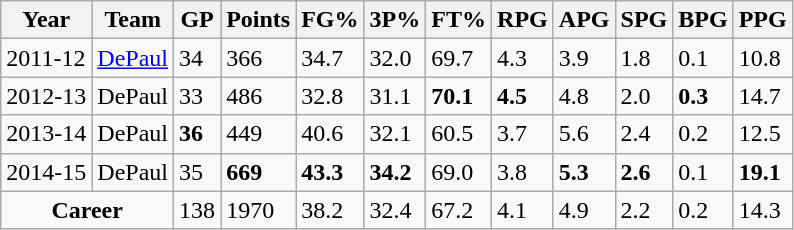<table class="wikitable sortable">
<tr>
<th>Year</th>
<th>Team</th>
<th>GP</th>
<th>Points</th>
<th>FG%</th>
<th>3P%</th>
<th>FT%</th>
<th>RPG</th>
<th>APG</th>
<th>SPG</th>
<th>BPG</th>
<th>PPG</th>
</tr>
<tr>
<td>2011-12</td>
<td><a href='#'>DePaul</a></td>
<td>34</td>
<td>366</td>
<td>34.7</td>
<td>32.0</td>
<td>69.7</td>
<td>4.3</td>
<td>3.9</td>
<td>1.8</td>
<td>0.1</td>
<td>10.8</td>
</tr>
<tr>
<td>2012-13</td>
<td>DePaul</td>
<td>33</td>
<td>486</td>
<td>32.8</td>
<td>31.1</td>
<td><strong>70.1</strong></td>
<td><strong>4.5</strong></td>
<td>4.8</td>
<td>2.0</td>
<td><strong>0.3</strong></td>
<td>14.7</td>
</tr>
<tr>
<td>2013-14</td>
<td>DePaul</td>
<td><strong>36</strong></td>
<td>449</td>
<td>40.6</td>
<td>32.1</td>
<td>60.5</td>
<td>3.7</td>
<td>5.6</td>
<td>2.4</td>
<td>0.2</td>
<td>12.5</td>
</tr>
<tr>
<td>2014-15</td>
<td>DePaul</td>
<td>35</td>
<td><strong>669</strong></td>
<td><strong>43.3</strong></td>
<td><strong>34.2</strong></td>
<td>69.0</td>
<td>3.8</td>
<td><strong>5.3</strong></td>
<td><strong>2.6</strong></td>
<td>0.1</td>
<td><strong>19.1</strong></td>
</tr>
<tr class="sortbottom">
<td align=center colspan=2><strong>Career</strong></td>
<td>138</td>
<td>1970</td>
<td>38.2</td>
<td>32.4</td>
<td>67.2</td>
<td>4.1</td>
<td>4.9</td>
<td>2.2</td>
<td>0.2</td>
<td>14.3</td>
</tr>
</table>
